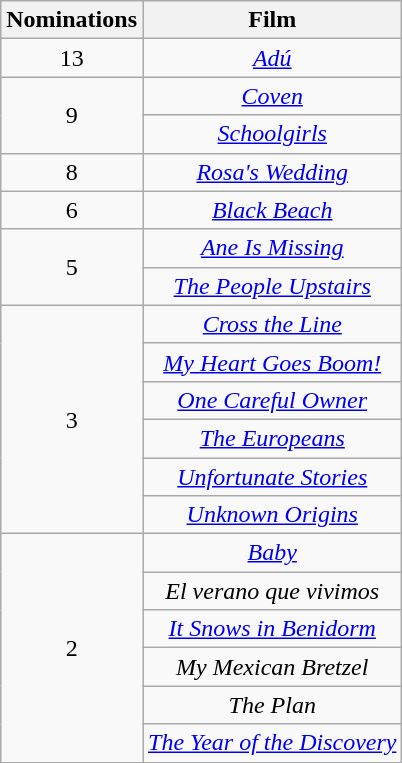<table class="wikitable plainrowheaders" style="text-align: center">
<tr>
<th scope="col" style="width:55px;">Nominations</th>
<th scope="col" style="text-align:center;">Film</th>
</tr>
<tr>
<td scope=row style="text-align:center">13</td>
<td><em><a href='#'>Adú</a></em></td>
</tr>
<tr>
<td scope="row" rowspan=2 style="text-align:center">9</td>
<td><em><a href='#'>Coven</a></em></td>
</tr>
<tr>
<td><em><a href='#'>Schoolgirls</a></em></td>
</tr>
<tr>
<td scope=row style="text-align:center;">8</td>
<td><em><a href='#'>Rosa's Wedding</a></em></td>
</tr>
<tr>
<td scope=row style="text-align:center;">6</td>
<td><em><a href='#'>Black Beach</a></em></td>
</tr>
<tr>
<td scope=row rowspan=2 style="text-align:center;">5</td>
<td><em><a href='#'>Ane Is Missing</a></em></td>
</tr>
<tr>
<td><em><a href='#'>The People Upstairs</a></em></td>
</tr>
<tr>
<td scope=row rowspan=6 style="text-align:center;">3</td>
<td><em><a href='#'>Cross the Line</a></em></td>
</tr>
<tr>
<td><em><a href='#'>My Heart Goes Boom!</a></em></td>
</tr>
<tr>
<td><em><a href='#'>One Careful Owner</a></em></td>
</tr>
<tr>
<td><em><a href='#'>The Europeans</a></em></td>
</tr>
<tr>
<td><em><a href='#'>Unfortunate Stories</a></em></td>
</tr>
<tr>
<td><em><a href='#'>Unknown Origins</a></em></td>
</tr>
<tr>
<td scope=row rowspan=6 style="text-align:center;">2</td>
<td><em><a href='#'>Baby</a></em></td>
</tr>
<tr>
<td><em>El verano que vivimos</em></td>
</tr>
<tr>
<td><em><a href='#'>It Snows in Benidorm</a></em></td>
</tr>
<tr>
<td><em>My Mexican Bretzel</em></td>
</tr>
<tr>
<td><em>The Plan</em></td>
</tr>
<tr>
<td><em><a href='#'>The Year of the Discovery</a></em></td>
</tr>
</table>
